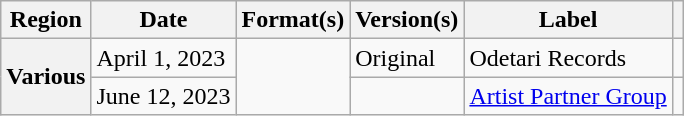<table class="wikitable plainrowheaders">
<tr>
<th scope="col">Region</th>
<th scope="col">Date</th>
<th scope="col">Format(s)</th>
<th scope="col">Version(s)</th>
<th scope="col">Label</th>
<th scope="col"></th>
</tr>
<tr>
<th scope="row" rowspan="2">Various</th>
<td>April 1, 2023</td>
<td rowspan="2"></td>
<td>Original</td>
<td rowspan="1">Odetari Records</td>
<td style="text-align:center;"></td>
</tr>
<tr>
<td>June 12, 2023</td>
<td></td>
<td rowspan="1"><a href='#'>Artist Partner Group</a></td>
<td style="text-align:center;"></td>
</tr>
</table>
